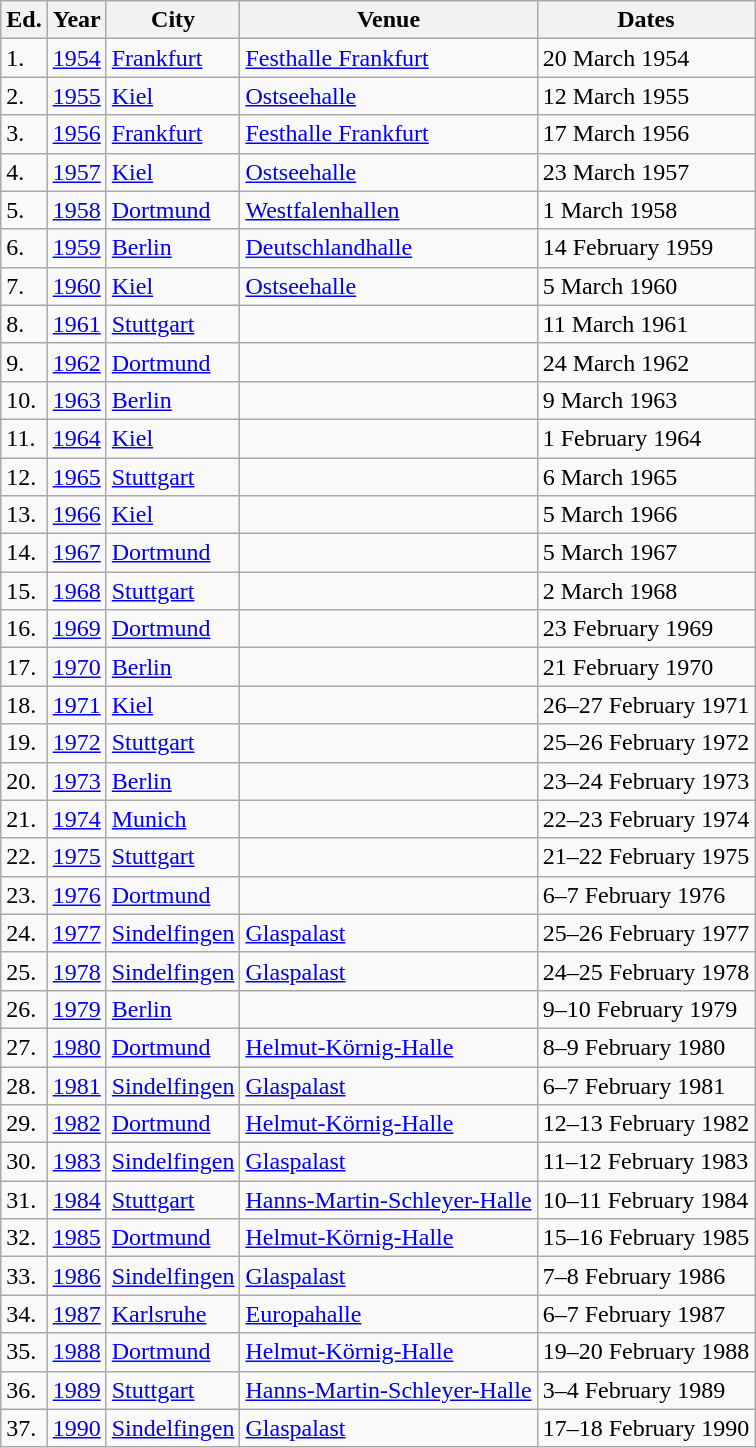<table class="wikitable">
<tr>
<th>Ed.</th>
<th>Year</th>
<th>City</th>
<th>Venue</th>
<th>Dates</th>
</tr>
<tr>
<td>1.</td>
<td><a href='#'>1954</a></td>
<td><a href='#'>Frankfurt</a></td>
<td><a href='#'>Festhalle Frankfurt</a></td>
<td>20 March 1954</td>
</tr>
<tr>
<td>2.</td>
<td><a href='#'>1955</a></td>
<td><a href='#'>Kiel</a></td>
<td><a href='#'>Ostseehalle</a></td>
<td>12 March 1955</td>
</tr>
<tr>
<td>3.</td>
<td><a href='#'>1956</a></td>
<td><a href='#'>Frankfurt</a></td>
<td><a href='#'>Festhalle Frankfurt</a></td>
<td>17 March 1956</td>
</tr>
<tr>
<td>4.</td>
<td><a href='#'>1957</a></td>
<td><a href='#'>Kiel</a></td>
<td><a href='#'>Ostseehalle</a></td>
<td>23 March 1957</td>
</tr>
<tr>
<td>5.</td>
<td><a href='#'>1958</a></td>
<td><a href='#'>Dortmund</a></td>
<td><a href='#'>Westfalenhallen</a></td>
<td>1 March 1958</td>
</tr>
<tr>
<td>6.</td>
<td><a href='#'>1959</a></td>
<td><a href='#'>Berlin</a></td>
<td><a href='#'>Deutschlandhalle</a></td>
<td>14 February 1959</td>
</tr>
<tr>
<td>7.</td>
<td><a href='#'>1960</a></td>
<td><a href='#'>Kiel</a></td>
<td><a href='#'>Ostseehalle</a></td>
<td>5 March 1960</td>
</tr>
<tr>
<td>8.</td>
<td><a href='#'>1961</a></td>
<td><a href='#'>Stuttgart</a></td>
<td></td>
<td>11 March 1961</td>
</tr>
<tr>
<td>9.</td>
<td><a href='#'>1962</a></td>
<td><a href='#'>Dortmund</a></td>
<td></td>
<td>24 March 1962</td>
</tr>
<tr>
<td>10.</td>
<td><a href='#'>1963</a></td>
<td><a href='#'>Berlin</a></td>
<td></td>
<td>9 March 1963</td>
</tr>
<tr>
<td>11.</td>
<td><a href='#'>1964</a></td>
<td><a href='#'>Kiel</a></td>
<td></td>
<td>1 February 1964</td>
</tr>
<tr>
<td>12.</td>
<td><a href='#'>1965</a></td>
<td><a href='#'>Stuttgart</a></td>
<td></td>
<td>6 March 1965</td>
</tr>
<tr>
<td>13.</td>
<td><a href='#'>1966</a></td>
<td><a href='#'>Kiel</a></td>
<td></td>
<td>5 March 1966</td>
</tr>
<tr>
<td>14.</td>
<td><a href='#'>1967</a></td>
<td><a href='#'>Dortmund</a></td>
<td></td>
<td>5 March 1967</td>
</tr>
<tr>
<td>15.</td>
<td><a href='#'>1968</a></td>
<td><a href='#'>Stuttgart</a></td>
<td></td>
<td>2 March 1968</td>
</tr>
<tr>
<td>16.</td>
<td><a href='#'>1969</a></td>
<td><a href='#'>Dortmund</a></td>
<td></td>
<td>23 February 1969</td>
</tr>
<tr>
<td>17.</td>
<td><a href='#'>1970</a></td>
<td><a href='#'>Berlin</a></td>
<td></td>
<td>21 February 1970</td>
</tr>
<tr>
<td>18.</td>
<td><a href='#'>1971</a></td>
<td><a href='#'>Kiel</a></td>
<td></td>
<td>26–27 February 1971</td>
</tr>
<tr>
<td>19.</td>
<td><a href='#'>1972</a></td>
<td><a href='#'>Stuttgart</a></td>
<td></td>
<td>25–26 February 1972</td>
</tr>
<tr>
<td>20.</td>
<td><a href='#'>1973</a></td>
<td><a href='#'>Berlin</a></td>
<td></td>
<td>23–24 February 1973</td>
</tr>
<tr>
<td>21.</td>
<td><a href='#'>1974</a></td>
<td><a href='#'>Munich</a></td>
<td></td>
<td>22–23 February 1974</td>
</tr>
<tr>
<td>22.</td>
<td><a href='#'>1975</a></td>
<td><a href='#'>Stuttgart</a></td>
<td></td>
<td>21–22 February 1975</td>
</tr>
<tr>
<td>23.</td>
<td><a href='#'>1976</a></td>
<td><a href='#'>Dortmund</a></td>
<td></td>
<td>6–7 February 1976</td>
</tr>
<tr>
<td>24.</td>
<td><a href='#'>1977</a></td>
<td><a href='#'>Sindelfingen</a></td>
<td><a href='#'>Glaspalast</a></td>
<td>25–26 February 1977</td>
</tr>
<tr>
<td>25.</td>
<td><a href='#'>1978</a></td>
<td><a href='#'>Sindelfingen</a></td>
<td><a href='#'>Glaspalast</a></td>
<td>24–25 February 1978</td>
</tr>
<tr>
<td>26.</td>
<td><a href='#'>1979</a></td>
<td><a href='#'>Berlin</a></td>
<td></td>
<td>9–10 February 1979</td>
</tr>
<tr>
<td>27.</td>
<td><a href='#'>1980</a></td>
<td><a href='#'>Dortmund</a></td>
<td><a href='#'>Helmut-Körnig-Halle</a></td>
<td>8–9 February 1980</td>
</tr>
<tr>
<td>28.</td>
<td><a href='#'>1981</a></td>
<td><a href='#'>Sindelfingen</a></td>
<td><a href='#'>Glaspalast</a></td>
<td>6–7 February 1981</td>
</tr>
<tr>
<td>29.</td>
<td><a href='#'>1982</a></td>
<td><a href='#'>Dortmund</a></td>
<td><a href='#'>Helmut-Körnig-Halle</a></td>
<td>12–13 February 1982</td>
</tr>
<tr>
<td>30.</td>
<td><a href='#'>1983</a></td>
<td><a href='#'>Sindelfingen</a></td>
<td><a href='#'>Glaspalast</a></td>
<td>11–12 February 1983</td>
</tr>
<tr>
<td>31.</td>
<td><a href='#'>1984</a></td>
<td><a href='#'>Stuttgart</a></td>
<td><a href='#'>Hanns-Martin-Schleyer-Halle</a></td>
<td>10–11 February 1984</td>
</tr>
<tr>
<td>32.</td>
<td><a href='#'>1985</a></td>
<td><a href='#'>Dortmund</a></td>
<td><a href='#'>Helmut-Körnig-Halle</a></td>
<td>15–16 February 1985</td>
</tr>
<tr>
<td>33.</td>
<td><a href='#'>1986</a></td>
<td><a href='#'>Sindelfingen</a></td>
<td><a href='#'>Glaspalast</a></td>
<td>7–8 February 1986</td>
</tr>
<tr>
<td>34.</td>
<td><a href='#'>1987</a></td>
<td><a href='#'>Karlsruhe</a></td>
<td><a href='#'>Europahalle</a></td>
<td>6–7 February 1987</td>
</tr>
<tr>
<td>35.</td>
<td><a href='#'>1988</a></td>
<td><a href='#'>Dortmund</a></td>
<td><a href='#'>Helmut-Körnig-Halle</a></td>
<td>19–20 February 1988</td>
</tr>
<tr>
<td>36.</td>
<td><a href='#'>1989</a></td>
<td><a href='#'>Stuttgart</a></td>
<td><a href='#'>Hanns-Martin-Schleyer-Halle</a></td>
<td>3–4 February 1989</td>
</tr>
<tr>
<td>37.</td>
<td><a href='#'>1990</a></td>
<td><a href='#'>Sindelfingen</a></td>
<td><a href='#'>Glaspalast</a></td>
<td>17–18 February 1990</td>
</tr>
</table>
